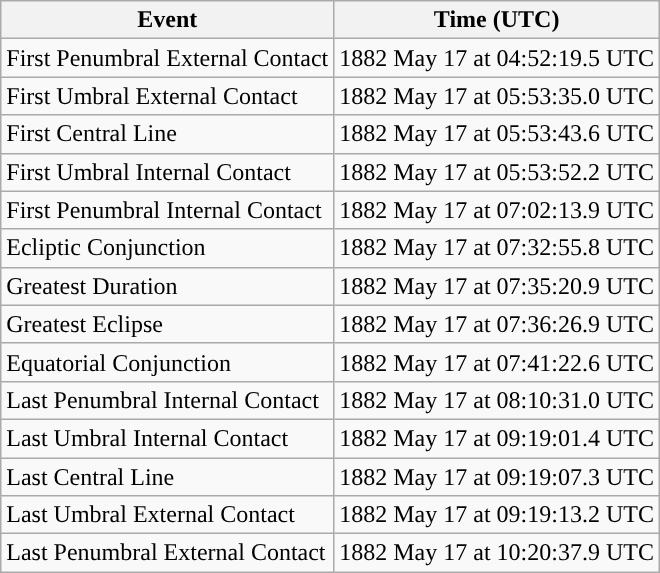<table class="wikitable">
<tr>
<th>Event</th>
<th>Time (UTC)</th>
</tr>
<tr>
<td>First Penumbral External Contact</td>
<td>1882 May 17 at 04:52:19.5 UTC</td>
</tr>
<tr>
<td>First Umbral External Contact</td>
<td>1882 May 17 at 05:53:35.0 UTC</td>
</tr>
<tr>
<td>First Central Line</td>
<td>1882 May 17 at 05:53:43.6 UTC</td>
</tr>
<tr>
<td>First Umbral Internal Contact</td>
<td>1882 May 17 at 05:53:52.2 UTC</td>
</tr>
<tr>
<td>First Penumbral Internal Contact</td>
<td>1882 May 17 at 07:02:13.9 UTC</td>
</tr>
<tr>
<td>Ecliptic Conjunction</td>
<td>1882 May 17 at 07:32:55.8 UTC</td>
</tr>
<tr>
<td>Greatest Duration</td>
<td>1882 May 17 at 07:35:20.9 UTC</td>
</tr>
<tr>
<td>Greatest Eclipse</td>
<td>1882 May 17 at 07:36:26.9 UTC</td>
</tr>
<tr>
<td>Equatorial Conjunction</td>
<td>1882 May 17 at 07:41:22.6 UTC</td>
</tr>
<tr>
<td>Last Penumbral Internal Contact</td>
<td>1882 May 17 at 08:10:31.0 UTC</td>
</tr>
<tr>
<td>Last Umbral Internal Contact</td>
<td>1882 May 17 at 09:19:01.4 UTC</td>
</tr>
<tr>
<td>Last Central Line</td>
<td>1882 May 17 at 09:19:07.3 UTC</td>
</tr>
<tr>
<td>Last Umbral External Contact</td>
<td>1882 May 17 at 09:19:13.2 UTC</td>
</tr>
<tr>
<td>Last Penumbral External Contact</td>
<td>1882 May 17 at 10:20:37.9 UTC</td>
</tr>
</table>
